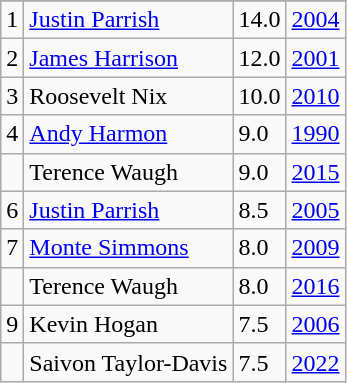<table class="wikitable" style="display:inline-table;">
<tr>
</tr>
<tr>
<td>1</td>
<td><a href='#'>Justin Parrish</a></td>
<td>14.0</td>
<td><a href='#'>2004</a></td>
</tr>
<tr>
<td>2</td>
<td><a href='#'>James Harrison</a></td>
<td>12.0</td>
<td><a href='#'>2001</a></td>
</tr>
<tr>
<td>3</td>
<td>Roosevelt Nix</td>
<td>10.0</td>
<td><a href='#'>2010</a></td>
</tr>
<tr>
<td>4</td>
<td><a href='#'>Andy Harmon</a></td>
<td>9.0</td>
<td><a href='#'>1990</a></td>
</tr>
<tr>
<td></td>
<td>Terence Waugh</td>
<td>9.0</td>
<td><a href='#'>2015</a></td>
</tr>
<tr>
<td>6</td>
<td><a href='#'>Justin Parrish</a></td>
<td>8.5</td>
<td><a href='#'>2005</a></td>
</tr>
<tr>
<td>7</td>
<td><a href='#'>Monte Simmons</a></td>
<td>8.0</td>
<td><a href='#'>2009</a></td>
</tr>
<tr>
<td></td>
<td>Terence Waugh</td>
<td>8.0</td>
<td><a href='#'>2016</a></td>
</tr>
<tr>
<td>9</td>
<td>Kevin Hogan</td>
<td>7.5</td>
<td><a href='#'>2006</a></td>
</tr>
<tr>
<td></td>
<td>Saivon Taylor-Davis</td>
<td>7.5</td>
<td><a href='#'>2022</a></td>
</tr>
</table>
